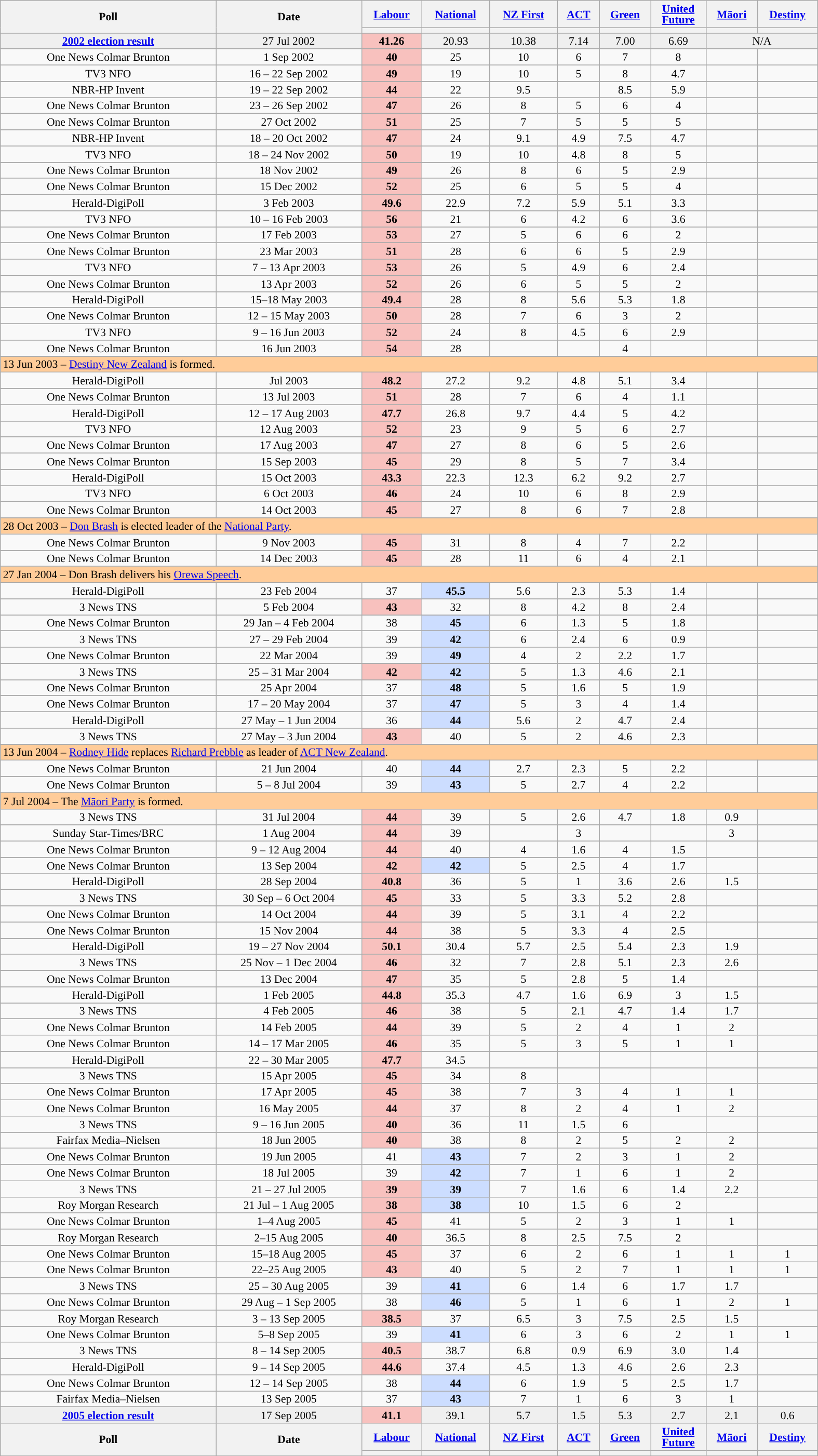<table class="wikitable" style="width:1050px;font-size:90%;line-height:14px;text-align:center;">
<tr>
<th style="width:270px;" rowspan="2">Poll</th>
<th style="width:180px;" rowspan="2">Date</th>
<th><a href='#'>Labour</a></th>
<th><a href='#'>National</a></th>
<th><a href='#'>NZ First</a></th>
<th><a href='#'>ACT</a></th>
<th><a href='#'>Green</a></th>
<th><a href='#'>United <br>Future</a></th>
<th><a href='#'>Māori</a></th>
<th><a href='#'>Destiny</a></th>
</tr>
<tr>
<th class="unsortable" style="color:inherit;background:"></th>
<th class="unsortable" style="color:inherit;background:"></th>
<th class="unsortable" style="color:inherit;background:"></th>
<th class="unsortable" style="color:inherit;background:"></th>
<th class="unsortable" style="color:inherit;background:"></th>
<th class="unsortable" style="color:inherit;background:"></th>
<th class="unsortable" style="color:inherit;background:"></th>
<th class="unsortable" style="color:inherit;background:"></th>
</tr>
<tr>
</tr>
<tr style="background:#EFEFEF; font-weight:italic;">
<td><strong><a href='#'>2002 election result</a></strong></td>
<td>27 Jul 2002</td>
<td style="background:#F8C1BE"><strong>41.26</strong></td>
<td>20.93</td>
<td>10.38</td>
<td>7.14</td>
<td>7.00</td>
<td>6.69</td>
<td align="center" colspan="2">N/A</td>
</tr>
<tr>
<td>One News Colmar Brunton</td>
<td>1 Sep 2002</td>
<td style="background:#F8C1BE"><strong>40</strong></td>
<td>25</td>
<td>10</td>
<td>6</td>
<td>7</td>
<td>8</td>
<td></td>
<td></td>
</tr>
<tr>
</tr>
<tr>
<td>TV3 NFO</td>
<td>16 – 22 Sep 2002</td>
<td style="background:#F8C1BE"><strong>49</strong></td>
<td>19</td>
<td>10</td>
<td>5</td>
<td>8</td>
<td>4.7</td>
<td></td>
<td></td>
</tr>
<tr>
</tr>
<tr>
<td>NBR-HP Invent</td>
<td>19 – 22 Sep 2002</td>
<td style="background:#F8C1BE"><strong>44</strong></td>
<td>22</td>
<td>9.5</td>
<td></td>
<td>8.5</td>
<td>5.9</td>
<td></td>
<td></td>
</tr>
<tr>
</tr>
<tr>
<td>One News Colmar Brunton</td>
<td>23 – 26 Sep 2002</td>
<td style="background:#F8C1BE"><strong>47</strong></td>
<td>26</td>
<td>8</td>
<td>5</td>
<td>6</td>
<td>4</td>
<td></td>
<td></td>
</tr>
<tr>
</tr>
<tr>
<td>One News Colmar Brunton</td>
<td>27 Oct 2002</td>
<td style="background:#F8C1BE"><strong>51</strong></td>
<td>25</td>
<td>7</td>
<td>5</td>
<td>5</td>
<td>5</td>
<td></td>
<td></td>
</tr>
<tr>
</tr>
<tr>
<td>NBR-HP Invent</td>
<td>18 – 20 Oct 2002</td>
<td style="background:#F8C1BE"><strong>47</strong></td>
<td>24</td>
<td>9.1</td>
<td>4.9</td>
<td>7.5</td>
<td>4.7</td>
<td></td>
<td></td>
</tr>
<tr>
</tr>
<tr>
<td>TV3 NFO</td>
<td>18 – 24 Nov 2002</td>
<td style="background:#F8C1BE"><strong>50</strong></td>
<td>19</td>
<td>10</td>
<td>4.8</td>
<td>8</td>
<td>5</td>
<td></td>
<td></td>
</tr>
<tr>
</tr>
<tr>
<td>One News Colmar Brunton</td>
<td>18 Nov 2002</td>
<td style="background:#F8C1BE"><strong>49</strong></td>
<td>26</td>
<td>8</td>
<td>6</td>
<td>5</td>
<td>2.9</td>
<td></td>
<td></td>
</tr>
<tr>
</tr>
<tr>
<td>One News Colmar Brunton</td>
<td>15 Dec 2002</td>
<td style="background:#F8C1BE"><strong>52</strong></td>
<td>25</td>
<td>6</td>
<td>5</td>
<td>5</td>
<td>4</td>
<td></td>
<td></td>
</tr>
<tr>
</tr>
<tr>
<td>Herald-DigiPoll</td>
<td>3 Feb 2003</td>
<td style="background:#F8C1BE"><strong>49.6</strong></td>
<td>22.9</td>
<td>7.2</td>
<td>5.9</td>
<td>5.1</td>
<td>3.3</td>
<td></td>
<td></td>
</tr>
<tr>
</tr>
<tr>
<td>TV3 NFO</td>
<td>10 – 16 Feb 2003</td>
<td style="background:#F8C1BE"><strong>56</strong></td>
<td>21</td>
<td>6</td>
<td>4.2</td>
<td>6</td>
<td>3.6</td>
<td></td>
<td></td>
</tr>
<tr>
</tr>
<tr>
<td>One News Colmar Brunton</td>
<td>17 Feb 2003</td>
<td style="background:#F8C1BE"><strong>53</strong></td>
<td>27</td>
<td>5</td>
<td>6</td>
<td>6</td>
<td>2</td>
<td></td>
<td></td>
</tr>
<tr>
</tr>
<tr>
<td>One News Colmar Brunton</td>
<td>23 Mar 2003</td>
<td style="background:#F8C1BE"><strong>51</strong></td>
<td>28</td>
<td>6</td>
<td>6</td>
<td>5</td>
<td>2.9</td>
<td></td>
<td></td>
</tr>
<tr>
</tr>
<tr>
<td>TV3 NFO</td>
<td>7 – 13 Apr 2003</td>
<td style="background:#F8C1BE"><strong>53</strong></td>
<td>26</td>
<td>5</td>
<td>4.9</td>
<td>6</td>
<td>2.4</td>
<td></td>
<td></td>
</tr>
<tr>
</tr>
<tr>
<td>One News Colmar Brunton</td>
<td>13 Apr 2003</td>
<td style="background:#F8C1BE"><strong>52</strong></td>
<td>26</td>
<td>6</td>
<td>5</td>
<td>5</td>
<td>2</td>
<td></td>
<td></td>
</tr>
<tr>
</tr>
<tr>
<td>Herald-DigiPoll</td>
<td>15–18 May 2003</td>
<td style="background:#F8C1BE"><strong>49.4</strong></td>
<td>28</td>
<td>8</td>
<td>5.6</td>
<td>5.3</td>
<td>1.8</td>
<td></td>
<td></td>
</tr>
<tr>
</tr>
<tr>
<td>One News Colmar Brunton</td>
<td>12 – 15 May 2003</td>
<td style="background:#F8C1BE"><strong>50</strong></td>
<td>28</td>
<td>7</td>
<td>6</td>
<td>3</td>
<td>2</td>
<td></td>
<td></td>
</tr>
<tr>
</tr>
<tr>
<td>TV3 NFO</td>
<td>9 – 16 Jun 2003</td>
<td style="background:#F8C1BE"><strong>52</strong></td>
<td>24</td>
<td>8</td>
<td>4.5</td>
<td>6</td>
<td>2.9</td>
<td></td>
<td></td>
</tr>
<tr>
</tr>
<tr>
<td>One News Colmar Brunton</td>
<td>16 Jun 2003</td>
<td style="background:#F8C1BE"><strong>54</strong></td>
<td>28</td>
<td></td>
<td></td>
<td>4</td>
<td></td>
<td></td>
<td></td>
</tr>
<tr>
</tr>
<tr>
<td colspan="12" style="background:#fc9;text-align:left;">13 Jun 2003 – <a href='#'>Destiny New Zealand</a> is formed.</td>
</tr>
<tr>
<td>Herald-DigiPoll</td>
<td>Jul 2003</td>
<td style="background:#F8C1BE"><strong>48.2</strong></td>
<td>27.2</td>
<td>9.2</td>
<td>4.8</td>
<td>5.1</td>
<td>3.4</td>
<td></td>
<td></td>
</tr>
<tr>
</tr>
<tr>
<td>One News Colmar Brunton</td>
<td>13 Jul 2003</td>
<td style="background:#F8C1BE"><strong>51</strong></td>
<td>28</td>
<td>7</td>
<td>6</td>
<td>4</td>
<td>1.1</td>
<td></td>
<td></td>
</tr>
<tr>
</tr>
<tr>
<td>Herald-DigiPoll</td>
<td>12 – 17 Aug 2003</td>
<td style="background:#F8C1BE"><strong>47.7</strong></td>
<td>26.8</td>
<td>9.7</td>
<td>4.4</td>
<td>5</td>
<td>4.2</td>
<td></td>
<td></td>
</tr>
<tr>
</tr>
<tr>
<td>TV3 NFO</td>
<td>12 Aug 2003</td>
<td style="background:#F8C1BE"><strong>52</strong></td>
<td>23</td>
<td>9</td>
<td>5</td>
<td>6</td>
<td>2.7</td>
<td></td>
<td></td>
</tr>
<tr>
</tr>
<tr>
<td>One News Colmar Brunton</td>
<td>17 Aug 2003</td>
<td style="background:#F8C1BE"><strong>47</strong></td>
<td>27</td>
<td>8</td>
<td>6</td>
<td>5</td>
<td>2.6</td>
<td></td>
<td></td>
</tr>
<tr>
</tr>
<tr>
<td>One News Colmar Brunton</td>
<td>15 Sep 2003</td>
<td style="background:#F8C1BE"><strong>45</strong></td>
<td>29</td>
<td>8</td>
<td>5</td>
<td>7</td>
<td>3.4</td>
<td></td>
<td></td>
</tr>
<tr>
</tr>
<tr>
<td>Herald-DigiPoll</td>
<td>15 Oct 2003</td>
<td style="background:#F8C1BE"><strong>43.3</strong></td>
<td>22.3</td>
<td>12.3</td>
<td>6.2</td>
<td>9.2</td>
<td>2.7</td>
<td></td>
<td></td>
</tr>
<tr>
</tr>
<tr>
<td>TV3 NFO</td>
<td>6 Oct 2003</td>
<td style="background:#F8C1BE"><strong>46</strong></td>
<td>24</td>
<td>10</td>
<td>6</td>
<td>8</td>
<td>2.9</td>
<td></td>
<td></td>
</tr>
<tr>
</tr>
<tr>
<td>One News Colmar Brunton</td>
<td>14 Oct 2003</td>
<td style="background:#F8C1BE"><strong>45</strong></td>
<td>27</td>
<td>8</td>
<td>6</td>
<td>7</td>
<td>2.8</td>
<td></td>
<td></td>
</tr>
<tr>
</tr>
<tr>
<td colspan="12" style="background:#fc9;text-align:left;">28 Oct 2003 – <a href='#'>Don Brash</a> is elected leader of the <a href='#'>National Party</a>.</td>
</tr>
<tr>
<td>One News Colmar Brunton</td>
<td>9 Nov 2003</td>
<td style="background:#F8C1BE"><strong>45</strong></td>
<td>31</td>
<td>8</td>
<td>4</td>
<td>7</td>
<td>2.2</td>
<td></td>
<td></td>
</tr>
<tr>
</tr>
<tr>
<td>One News Colmar Brunton</td>
<td>14 Dec 2003</td>
<td style="background:#F8C1BE"><strong>45</strong></td>
<td>28</td>
<td>11</td>
<td>6</td>
<td>4</td>
<td>2.1</td>
<td></td>
<td></td>
</tr>
<tr>
</tr>
<tr>
<td colspan="12" style="background:#fc9;text-align:left;">27 Jan 2004 – Don Brash delivers his <a href='#'>Orewa Speech</a>.</td>
</tr>
<tr>
</tr>
<tr>
<td>Herald-DigiPoll</td>
<td>23 Feb 2004</td>
<td>37</td>
<td style="background:#CCDDFF"><strong>45.5</strong></td>
<td>5.6</td>
<td>2.3</td>
<td>5.3</td>
<td>1.4</td>
<td></td>
<td></td>
</tr>
<tr>
</tr>
<tr>
<td>3 News TNS</td>
<td>5 Feb 2004</td>
<td style="background:#F8C1BE"><strong>43</strong></td>
<td>32</td>
<td>8</td>
<td>4.2</td>
<td>8</td>
<td>2.4</td>
<td></td>
<td></td>
</tr>
<tr>
</tr>
<tr>
<td>One News Colmar Brunton</td>
<td>29 Jan – 4 Feb 2004</td>
<td>38</td>
<td style="background:#CCDDFF"><strong>45</strong></td>
<td>6</td>
<td>1.3</td>
<td>5</td>
<td>1.8</td>
<td></td>
<td></td>
</tr>
<tr>
</tr>
<tr>
<td>3 News TNS</td>
<td>27 – 29 Feb 2004</td>
<td>39</td>
<td style="background:#CCDDFF"><strong>42</strong></td>
<td>6</td>
<td>2.4</td>
<td>6</td>
<td>0.9</td>
<td></td>
<td></td>
</tr>
<tr>
</tr>
<tr>
<td>One News Colmar Brunton</td>
<td>22 Mar 2004</td>
<td>39</td>
<td style="background:#CCDDFF"><strong>49</strong></td>
<td>4</td>
<td>2</td>
<td>2.2</td>
<td>1.7</td>
<td></td>
<td></td>
</tr>
<tr>
</tr>
<tr>
<td>3 News TNS</td>
<td>25 – 31 Mar 2004</td>
<td style="background:#F8C1BE"><strong>42</strong></td>
<td style="background:#CCDDFF"><strong>42</strong></td>
<td>5</td>
<td>1.3</td>
<td>4.6</td>
<td>2.1</td>
<td></td>
<td></td>
</tr>
<tr>
</tr>
<tr>
<td>One News Colmar Brunton</td>
<td>25 Apr 2004</td>
<td>37</td>
<td style="background:#CCDDFF"><strong>48</strong></td>
<td>5</td>
<td>1.6</td>
<td>5</td>
<td>1.9</td>
<td></td>
<td></td>
</tr>
<tr>
</tr>
<tr>
<td>One News Colmar Brunton</td>
<td>17 – 20 May 2004</td>
<td>37</td>
<td style="background:#CCDDFF"><strong>47</strong></td>
<td>5</td>
<td>3</td>
<td>4</td>
<td>1.4</td>
<td></td>
<td></td>
</tr>
<tr>
</tr>
<tr>
<td>Herald-DigiPoll</td>
<td>27 May – 1 Jun 2004</td>
<td>36</td>
<td style="background:#CCDDFF"><strong>44</strong></td>
<td>5.6</td>
<td>2</td>
<td>4.7</td>
<td>2.4</td>
<td></td>
<td></td>
</tr>
<tr>
</tr>
<tr>
<td>3 News TNS</td>
<td>27 May – 3 Jun 2004</td>
<td style="background:#F8C1BE"><strong>43</strong></td>
<td>40</td>
<td>5</td>
<td>2</td>
<td>4.6</td>
<td>2.3</td>
<td></td>
<td></td>
</tr>
<tr>
</tr>
<tr>
<td colspan="12" style="background:#fc9;text-align:left;">13 Jun 2004 – <a href='#'>Rodney Hide</a> replaces <a href='#'>Richard Prebble</a> as leader of <a href='#'>ACT New Zealand</a>.</td>
</tr>
<tr>
<td>One News Colmar Brunton</td>
<td>21 Jun 2004</td>
<td>40</td>
<td style="background:#CCDDFF"><strong>44</strong></td>
<td>2.7</td>
<td>2.3</td>
<td>5</td>
<td>2.2</td>
<td></td>
<td></td>
</tr>
<tr>
</tr>
<tr>
<td>One News Colmar Brunton</td>
<td>5 – 8 Jul 2004</td>
<td>39</td>
<td style="background:#CCDDFF"><strong>43</strong></td>
<td>5</td>
<td>2.7</td>
<td>4</td>
<td>2.2</td>
<td></td>
<td></td>
</tr>
<tr>
</tr>
<tr>
<td colspan="12" style="background:#fc9;text-align:left;">7 Jul 2004 – The <a href='#'>Māori Party</a> is formed.</td>
</tr>
<tr>
<td>3 News TNS</td>
<td>31 Jul 2004</td>
<td style="background:#F8C1BE"><strong>44</strong></td>
<td>39</td>
<td>5</td>
<td>2.6</td>
<td>4.7</td>
<td>1.8</td>
<td>0.9</td>
<td></td>
</tr>
<tr>
</tr>
<tr>
<td>Sunday Star-Times/BRC</td>
<td>1 Aug 2004</td>
<td style="background:#F8C1BE"><strong>44</strong></td>
<td>39</td>
<td></td>
<td>3</td>
<td></td>
<td></td>
<td>3</td>
<td></td>
</tr>
<tr>
</tr>
<tr>
<td>One News Colmar Brunton</td>
<td>9 – 12 Aug 2004</td>
<td style="background:#F8C1BE"><strong>44</strong></td>
<td>40</td>
<td>4</td>
<td>1.6</td>
<td>4</td>
<td>1.5</td>
<td></td>
<td></td>
</tr>
<tr>
</tr>
<tr>
<td>One News Colmar Brunton</td>
<td>13 Sep 2004</td>
<td style="background:#F8C1BE"><strong>42</strong></td>
<td style="background:#CCDDFF"><strong>42</strong></td>
<td>5</td>
<td>2.5</td>
<td>4</td>
<td>1.7</td>
<td></td>
<td></td>
</tr>
<tr>
</tr>
<tr>
<td>Herald-DigiPoll</td>
<td>28 Sep 2004</td>
<td style="background:#F8C1BE"><strong>40.8</strong></td>
<td>36</td>
<td>5</td>
<td>1</td>
<td>3.6</td>
<td>2.6</td>
<td>1.5</td>
<td></td>
</tr>
<tr>
</tr>
<tr>
<td>3 News TNS</td>
<td>30 Sep – 6 Oct 2004</td>
<td style="background:#F8C1BE"><strong>45</strong></td>
<td>33</td>
<td>5</td>
<td>3.3</td>
<td>5.2</td>
<td>2.8</td>
<td></td>
<td></td>
</tr>
<tr>
</tr>
<tr>
<td>One News Colmar Brunton</td>
<td>14 Oct 2004</td>
<td style="background:#F8C1BE"><strong>44</strong></td>
<td>39</td>
<td>5</td>
<td>3.1</td>
<td>4</td>
<td>2.2</td>
<td></td>
<td></td>
</tr>
<tr>
</tr>
<tr>
<td>One News Colmar Brunton</td>
<td>15 Nov 2004</td>
<td style="background:#F8C1BE"><strong>44</strong></td>
<td>38</td>
<td>5</td>
<td>3.3</td>
<td>4</td>
<td>2.5</td>
<td></td>
<td></td>
</tr>
<tr>
</tr>
<tr>
<td>Herald-DigiPoll</td>
<td>19 – 27 Nov 2004</td>
<td style="background:#F8C1BE"><strong>50.1</strong></td>
<td>30.4</td>
<td>5.7</td>
<td>2.5</td>
<td>5.4</td>
<td>2.3</td>
<td>1.9</td>
<td></td>
</tr>
<tr>
</tr>
<tr>
<td>3 News TNS</td>
<td>25 Nov – 1 Dec 2004</td>
<td style="background:#F8C1BE"><strong>46</strong></td>
<td>32</td>
<td>7</td>
<td>2.8</td>
<td>5.1</td>
<td>2.3</td>
<td>2.6</td>
<td></td>
</tr>
<tr>
</tr>
<tr>
<td>One News Colmar Brunton</td>
<td>13 Dec 2004</td>
<td style="background:#F8C1BE"><strong>47</strong></td>
<td>35</td>
<td>5</td>
<td>2.8</td>
<td>5</td>
<td>1.4</td>
<td></td>
<td></td>
</tr>
<tr>
</tr>
<tr>
<td>Herald-DigiPoll</td>
<td>1 Feb 2005</td>
<td style="background:#F8C1BE"><strong>44.8</strong></td>
<td>35.3</td>
<td>4.7</td>
<td>1.6</td>
<td>6.9</td>
<td>3</td>
<td>1.5</td>
<td></td>
</tr>
<tr>
</tr>
<tr>
<td>3 News TNS</td>
<td>4 Feb 2005</td>
<td style="background:#F8C1BE"><strong>46</strong></td>
<td>38</td>
<td>5</td>
<td>2.1</td>
<td>4.7</td>
<td>1.4</td>
<td>1.7</td>
<td></td>
</tr>
<tr>
</tr>
<tr>
<td>One News Colmar Brunton</td>
<td>14 Feb 2005</td>
<td style="background:#F8C1BE"><strong>44</strong></td>
<td>39</td>
<td>5</td>
<td>2</td>
<td>4</td>
<td>1</td>
<td>2</td>
<td></td>
</tr>
<tr>
<td>One News Colmar Brunton</td>
<td>14 – 17 Mar 2005</td>
<td style="background:#F8C1BE"><strong>46</strong></td>
<td>35</td>
<td>5</td>
<td>3</td>
<td>5</td>
<td>1</td>
<td>1</td>
<td></td>
</tr>
<tr>
<td>Herald-DigiPoll</td>
<td>22 – 30 Mar 2005</td>
<td style="background:#F8C1BE"><strong>47.7</strong></td>
<td>34.5</td>
<td></td>
<td></td>
<td></td>
<td></td>
<td></td>
<td></td>
</tr>
<tr>
</tr>
<tr>
<td>3 News TNS</td>
<td>15 Apr 2005</td>
<td style="background:#F8C1BE"><strong>45</strong></td>
<td>34</td>
<td>8</td>
<td></td>
<td></td>
<td></td>
<td></td>
<td></td>
</tr>
<tr>
<td>One News Colmar Brunton</td>
<td>17 Apr 2005</td>
<td style="background:#F8C1BE"><strong>45</strong></td>
<td>38</td>
<td>7</td>
<td>3</td>
<td>4</td>
<td>1</td>
<td>1</td>
<td></td>
</tr>
<tr>
<td>One News Colmar Brunton</td>
<td>16 May 2005</td>
<td style="background:#F8C1BE"><strong>44</strong></td>
<td>37</td>
<td>8</td>
<td>2</td>
<td>4</td>
<td>1</td>
<td>2</td>
<td></td>
</tr>
<tr>
<td>3 News TNS</td>
<td>9 – 16 Jun 2005</td>
<td style="background:#F8C1BE"><strong>40</strong></td>
<td>36</td>
<td>11</td>
<td>1.5</td>
<td>6</td>
<td></td>
<td></td>
<td></td>
</tr>
<tr>
<td>Fairfax Media–Nielsen</td>
<td>18 Jun 2005</td>
<td style="background:#F8C1BE"><strong>40</strong></td>
<td>38</td>
<td>8</td>
<td>2</td>
<td>5</td>
<td>2</td>
<td>2</td>
<td></td>
</tr>
<tr>
<td>One News Colmar Brunton</td>
<td>19 Jun 2005</td>
<td>41</td>
<td style="background:#CCDDFF"><strong>43</strong></td>
<td>7</td>
<td>2</td>
<td>3</td>
<td>1</td>
<td>2</td>
<td></td>
</tr>
<tr>
<td>One News Colmar Brunton</td>
<td>18 Jul 2005</td>
<td>39</td>
<td style="background:#CCDDFF"><strong>42</strong></td>
<td>7</td>
<td>1</td>
<td>6</td>
<td>1</td>
<td>2</td>
<td></td>
</tr>
<tr>
<td>3 News TNS</td>
<td>21 – 27 Jul 2005</td>
<td style="background:#F8C1BE"><strong>39</strong></td>
<td style="background:#CCDDFF"><strong>39</strong></td>
<td>7</td>
<td>1.6</td>
<td>6</td>
<td>1.4</td>
<td>2.2</td>
<td></td>
</tr>
<tr>
<td>Roy Morgan Research</td>
<td>21 Jul – 1 Aug 2005</td>
<td style="background:#F8C1BE"><strong>38</strong></td>
<td style="background:#CCDDFF"><strong>38</strong></td>
<td>10</td>
<td>1.5</td>
<td>6</td>
<td>2</td>
<td></td>
<td></td>
</tr>
<tr>
<td>One News Colmar Brunton</td>
<td>1–4 Aug 2005</td>
<td style="background:#F8C1BE"><strong>45</strong></td>
<td>41</td>
<td>5</td>
<td>2</td>
<td>3</td>
<td>1</td>
<td>1</td>
<td></td>
</tr>
<tr>
<td>Roy Morgan Research</td>
<td>2–15 Aug 2005</td>
<td style="background:#F8C1BE"><strong>40</strong></td>
<td>36.5</td>
<td>8</td>
<td>2.5</td>
<td>7.5</td>
<td>2</td>
<td></td>
<td></td>
</tr>
<tr>
<td>One News Colmar Brunton</td>
<td>15–18 Aug 2005</td>
<td style="background:#F8C1BE"><strong>45</strong></td>
<td>37</td>
<td>6</td>
<td>2</td>
<td>6</td>
<td>1</td>
<td>1</td>
<td>1</td>
</tr>
<tr>
<td>One News Colmar Brunton</td>
<td>22–25 Aug 2005</td>
<td style="background:#F8C1BE"><strong>43</strong></td>
<td>40</td>
<td>5</td>
<td>2</td>
<td>7</td>
<td>1</td>
<td>1</td>
<td>1</td>
</tr>
<tr>
<td>3 News TNS</td>
<td>25 – 30 Aug 2005</td>
<td>39</td>
<td style="background:#CCDDFF"><strong>41</strong></td>
<td>6</td>
<td>1.4</td>
<td>6</td>
<td>1.7</td>
<td>1.7</td>
<td></td>
</tr>
<tr>
<td>One News Colmar Brunton</td>
<td>29 Aug – 1 Sep 2005</td>
<td>38</td>
<td style="background:#CCDDFF"><strong>46</strong></td>
<td>5</td>
<td>1</td>
<td>6</td>
<td>1</td>
<td>2</td>
<td>1</td>
</tr>
<tr>
<td>Roy Morgan Research</td>
<td>3 – 13 Sep 2005</td>
<td style="background:#F8C1BE"><strong>38.5</strong></td>
<td>37</td>
<td>6.5</td>
<td>3</td>
<td>7.5</td>
<td>2.5</td>
<td>1.5</td>
<td></td>
</tr>
<tr>
<td>One News Colmar Brunton</td>
<td>5–8 Sep 2005</td>
<td>39</td>
<td style="background:#CCDDFF"><strong>41</strong></td>
<td>6</td>
<td>3</td>
<td>6</td>
<td>2</td>
<td>1</td>
<td>1</td>
</tr>
<tr>
<td>3 News TNS</td>
<td>8 – 14 Sep 2005</td>
<td style="background:#F8C1BE"><strong>40.5</strong></td>
<td>38.7</td>
<td>6.8</td>
<td>0.9</td>
<td>6.9</td>
<td>3.0</td>
<td>1.4</td>
<td></td>
</tr>
<tr>
<td>Herald-DigiPoll</td>
<td>9 – 14 Sep 2005</td>
<td style="background:#F8C1BE"><strong>44.6</strong></td>
<td>37.4</td>
<td>4.5</td>
<td>1.3</td>
<td>4.6</td>
<td>2.6</td>
<td>2.3</td>
<td></td>
</tr>
<tr>
<td>One News Colmar Brunton</td>
<td>12 – 14 Sep 2005</td>
<td>38</td>
<td style="background:#CCDDFF"><strong>44</strong></td>
<td>6</td>
<td>1.9</td>
<td>5</td>
<td>2.5</td>
<td>1.7</td>
<td></td>
</tr>
<tr>
<td>Fairfax Media–Nielsen</td>
<td>13 Sep 2005</td>
<td>37</td>
<td style="background:#CCDDFF"><strong>43</strong></td>
<td>7</td>
<td>1</td>
<td>6</td>
<td>3</td>
<td>1</td>
<td></td>
</tr>
<tr>
</tr>
<tr style="background:#EFEFEF; font-weight:italic;">
<td><strong><a href='#'>2005 election result</a></strong></td>
<td>17 Sep 2005</td>
<td style="background:#F8C1BE"><strong>41.1 </strong></td>
<td>39.1</td>
<td>5.7</td>
<td>1.5</td>
<td>5.3</td>
<td>2.7</td>
<td>2.1</td>
<td>0.6</td>
</tr>
<tr>
<th rowspan="2">Poll</th>
<th rowspan="2">Date</th>
<th><a href='#'>Labour</a></th>
<th><a href='#'>National</a></th>
<th><a href='#'>NZ First</a></th>
<th><a href='#'>ACT</a></th>
<th><a href='#'>Green</a></th>
<th><a href='#'>United <br>Future</a></th>
<th><a href='#'>Māori</a></th>
<th><a href='#'>Destiny</a></th>
</tr>
<tr>
<th class="unsortable" style="color:inherit;background:"></th>
<th class="unsortable" style="color:inherit;background:"></th>
<th class="unsortable" style="color:inherit;background:"></th>
<th class="unsortable" style="color:inherit;background:"></th>
<th class="unsortable" style="color:inherit;background:"></th>
<th class="unsortable" style="color:inherit;background:"></th>
<th class="unsortable" style="color:inherit;background:"></th>
<th class="unsortable" style="color:inherit;background:"></th>
</tr>
</table>
